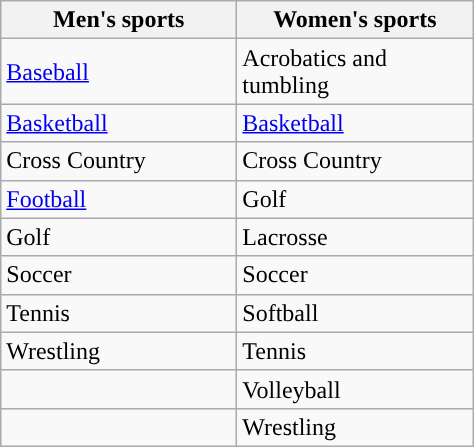<table class="wikitable"; style= "text-align: ">
<tr>
<th width=150px>Men's sports</th>
<th width=150px>Women's sports</th>
</tr>
<tr>
<td><a href='#'>Baseball</a></td>
<td>Acrobatics and tumbling</td>
</tr>
<tr>
<td><a href='#'>Basketball</a></td>
<td><a href='#'>Basketball</a></td>
</tr>
<tr>
<td>Cross Country</td>
<td>Cross Country</td>
</tr>
<tr>
<td><a href='#'>Football</a></td>
<td>Golf</td>
</tr>
<tr>
<td>Golf</td>
<td>Lacrosse</td>
</tr>
<tr>
<td>Soccer</td>
<td>Soccer</td>
</tr>
<tr>
<td>Tennis</td>
<td>Softball</td>
</tr>
<tr>
<td>Wrestling</td>
<td>Tennis</td>
</tr>
<tr>
<td></td>
<td>Volleyball</td>
</tr>
<tr>
<td></td>
<td>Wrestling</td>
</tr>
</table>
